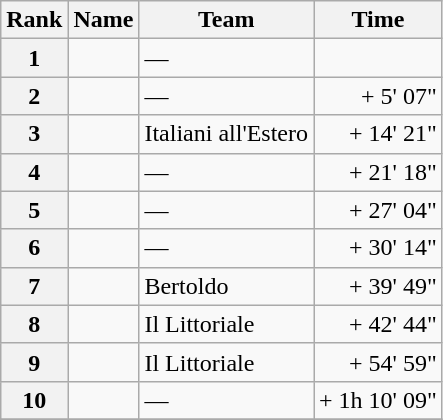<table class="wikitable">
<tr>
<th>Rank</th>
<th>Name</th>
<th>Team</th>
<th>Time</th>
</tr>
<tr>
<th style="text-align:center">1</th>
<td></td>
<td>—</td>
<td align="right"></td>
</tr>
<tr>
<th style="text-align:center">2</th>
<td></td>
<td>—</td>
<td align="right">+ 5' 07"</td>
</tr>
<tr>
<th style="text-align:center">3</th>
<td></td>
<td>Italiani all'Estero</td>
<td align="right">+ 14' 21"</td>
</tr>
<tr>
<th style="text-align:center">4</th>
<td></td>
<td>—</td>
<td align="right">+ 21' 18"</td>
</tr>
<tr>
<th style="text-align:center">5</th>
<td></td>
<td>—</td>
<td align="right">+ 27' 04"</td>
</tr>
<tr>
<th style="text-align:center">6</th>
<td></td>
<td>—</td>
<td align="right">+ 30' 14"</td>
</tr>
<tr>
<th style="text-align:center">7</th>
<td></td>
<td>Bertoldo</td>
<td align="right">+ 39' 49"</td>
</tr>
<tr>
<th style="text-align:center">8</th>
<td></td>
<td>Il Littoriale</td>
<td align="right">+ 42' 44"</td>
</tr>
<tr>
<th style="text-align:center">9</th>
<td></td>
<td>Il Littoriale</td>
<td align="right">+ 54' 59"</td>
</tr>
<tr>
<th style="text-align:center">10</th>
<td></td>
<td>—</td>
<td align="right">+ 1h 10' 09"</td>
</tr>
<tr>
</tr>
</table>
